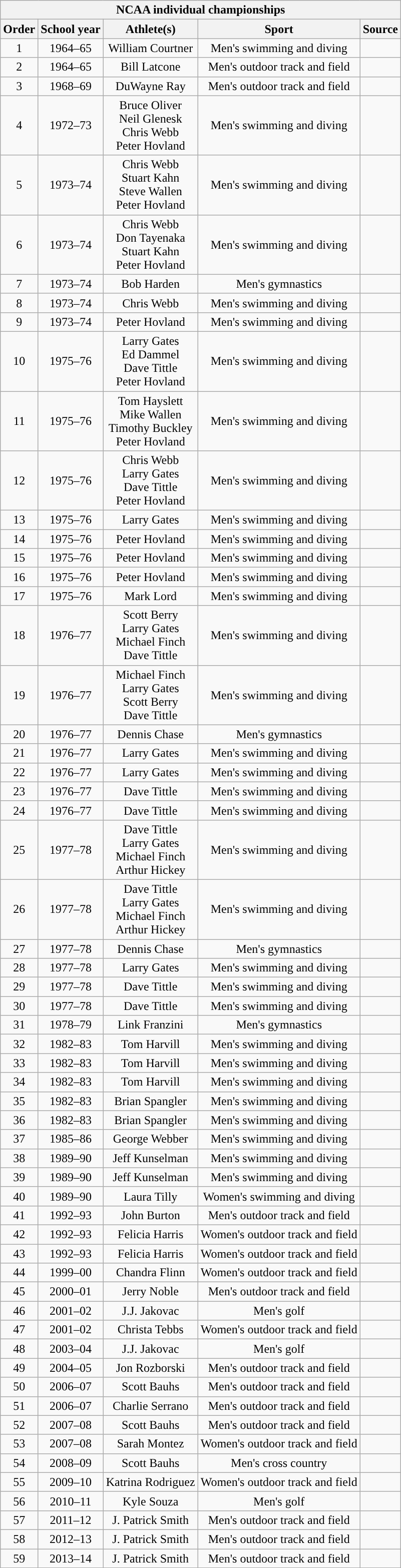<table class="wikitable sortable collapsible collapsed" style="text-align:center">
<tr align="center">
<th colspan=5>NCAA individual championships</th>
</tr>
<tr>
<th>Order</th>
<th>School year</th>
<th>Athlete(s)</th>
<th>Sport</th>
<th>Source</th>
</tr>
<tr align="center" bgcolor="">
<td>1</td>
<td>1964–65</td>
<td>William Courtner</td>
<td>Men's swimming and diving</td>
<td></td>
</tr>
<tr align="center" bgcolor="">
<td>2</td>
<td>1964–65</td>
<td>Bill Latcone</td>
<td>Men's outdoor track and field</td>
<td></td>
</tr>
<tr align="center" bgcolor="">
<td>3</td>
<td>1968–69</td>
<td>DuWayne Ray</td>
<td>Men's outdoor track and field</td>
<td></td>
</tr>
<tr align="center" bgcolor="">
<td>4</td>
<td>1972–73</td>
<td>Bruce Oliver<br>Neil Glenesk<br>Chris Webb<br>Peter Hovland</td>
<td>Men's swimming and diving</td>
<td></td>
</tr>
<tr align="center" bgcolor="">
<td>5</td>
<td>1973–74</td>
<td>Chris Webb<br>Stuart Kahn<br>Steve Wallen<br>Peter Hovland</td>
<td>Men's swimming and diving</td>
<td></td>
</tr>
<tr align="center" bgcolor="">
<td>6</td>
<td>1973–74</td>
<td>Chris Webb<br>Don Tayenaka<br>Stuart Kahn<br>Peter Hovland</td>
<td>Men's swimming and diving</td>
<td></td>
</tr>
<tr align="center" bgcolor="">
<td>7</td>
<td>1973–74</td>
<td>Bob Harden</td>
<td>Men's gymnastics</td>
<td></td>
</tr>
<tr align="center" bgcolor="">
<td>8</td>
<td>1973–74</td>
<td>Chris Webb</td>
<td>Men's swimming and diving</td>
<td></td>
</tr>
<tr align="center" bgcolor="">
<td>9</td>
<td>1973–74</td>
<td>Peter Hovland</td>
<td>Men's swimming and diving</td>
<td></td>
</tr>
<tr align="center" bgcolor="">
<td>10</td>
<td>1975–76</td>
<td>Larry Gates<br>Ed Dammel<br>Dave Tittle<br>Peter Hovland</td>
<td>Men's swimming and diving</td>
<td></td>
</tr>
<tr align="center" bgcolor="">
<td>11</td>
<td>1975–76</td>
<td>Tom Hayslett<br>Mike Wallen<br>Timothy Buckley<br>Peter Hovland</td>
<td>Men's swimming and diving</td>
<td></td>
</tr>
<tr align="center" bgcolor="">
<td>12</td>
<td>1975–76</td>
<td>Chris Webb<br>Larry Gates<br>Dave Tittle<br>Peter Hovland</td>
<td>Men's swimming and diving</td>
<td></td>
</tr>
<tr align="center" bgcolor="">
<td>13</td>
<td>1975–76</td>
<td>Larry Gates</td>
<td>Men's swimming and diving</td>
<td></td>
</tr>
<tr align="center" bgcolor="">
<td>14</td>
<td>1975–76</td>
<td>Peter Hovland</td>
<td>Men's swimming and diving</td>
<td></td>
</tr>
<tr align="center" bgcolor="">
<td>15</td>
<td>1975–76</td>
<td>Peter Hovland</td>
<td>Men's swimming and diving</td>
<td></td>
</tr>
<tr align="center" bgcolor="">
<td>16</td>
<td>1975–76</td>
<td>Peter Hovland</td>
<td>Men's swimming and diving</td>
<td></td>
</tr>
<tr align="center" bgcolor="">
<td>17</td>
<td>1975–76</td>
<td>Mark Lord</td>
<td>Men's swimming and diving</td>
<td></td>
</tr>
<tr align="center" bgcolor="">
<td>18</td>
<td>1976–77</td>
<td>Scott Berry<br>Larry Gates<br>Michael Finch<br>Dave Tittle</td>
<td>Men's swimming and diving</td>
<td></td>
</tr>
<tr align="center" bgcolor="">
<td>19</td>
<td>1976–77</td>
<td>Michael Finch<br>Larry Gates<br>Scott Berry<br>Dave Tittle</td>
<td>Men's swimming and diving</td>
<td></td>
</tr>
<tr align="center" bgcolor="">
<td>20</td>
<td>1976–77</td>
<td>Dennis Chase</td>
<td>Men's gymnastics</td>
<td></td>
</tr>
<tr align="center" bgcolor="">
<td>21</td>
<td>1976–77</td>
<td>Larry Gates</td>
<td>Men's swimming and diving</td>
<td></td>
</tr>
<tr align="center" bgcolor="">
<td>22</td>
<td>1976–77</td>
<td>Larry Gates</td>
<td>Men's swimming and diving</td>
<td></td>
</tr>
<tr align="center" bgcolor="">
<td>23</td>
<td>1976–77</td>
<td>Dave Tittle</td>
<td>Men's swimming and diving</td>
<td></td>
</tr>
<tr align="center" bgcolor="">
<td>24</td>
<td>1976–77</td>
<td>Dave Tittle</td>
<td>Men's swimming and diving</td>
<td></td>
</tr>
<tr align="center" bgcolor="">
<td>25</td>
<td>1977–78</td>
<td>Dave Tittle<br>Larry Gates<br>Michael Finch<br>Arthur Hickey</td>
<td>Men's swimming and diving</td>
<td></td>
</tr>
<tr align="center" bgcolor="">
<td>26</td>
<td>1977–78</td>
<td>Dave Tittle<br>Larry Gates<br>Michael Finch<br>Arthur Hickey</td>
<td>Men's swimming and diving</td>
<td></td>
</tr>
<tr align="center" bgcolor="">
<td>27</td>
<td>1977–78</td>
<td>Dennis Chase</td>
<td>Men's gymnastics</td>
<td></td>
</tr>
<tr align="center" bgcolor="">
<td>28</td>
<td>1977–78</td>
<td>Larry Gates</td>
<td>Men's swimming and diving</td>
<td></td>
</tr>
<tr align="center" bgcolor="">
<td>29</td>
<td>1977–78</td>
<td>Dave Tittle</td>
<td>Men's swimming and diving</td>
<td></td>
</tr>
<tr align="center" bgcolor="">
<td>30</td>
<td>1977–78</td>
<td>Dave Tittle</td>
<td>Men's swimming and diving</td>
<td></td>
</tr>
<tr align="center" bgcolor="">
<td>31</td>
<td>1978–79</td>
<td>Link Franzini</td>
<td>Men's gymnastics</td>
<td></td>
</tr>
<tr align="center" bgcolor="">
<td>32</td>
<td>1982–83</td>
<td>Tom Harvill</td>
<td>Men's swimming and diving</td>
<td></td>
</tr>
<tr align="center" bgcolor="">
<td>33</td>
<td>1982–83</td>
<td>Tom Harvill</td>
<td>Men's swimming and diving</td>
<td></td>
</tr>
<tr align="center" bgcolor="">
<td>34</td>
<td>1982–83</td>
<td>Tom Harvill</td>
<td>Men's swimming and diving</td>
<td></td>
</tr>
<tr align="center" bgcolor="">
<td>35</td>
<td>1982–83</td>
<td>Brian Spangler</td>
<td>Men's swimming and diving</td>
<td></td>
</tr>
<tr align="center" bgcolor="">
<td>36</td>
<td>1982–83</td>
<td>Brian Spangler</td>
<td>Men's swimming and diving</td>
<td></td>
</tr>
<tr align="center" bgcolor="">
<td>37</td>
<td>1985–86</td>
<td>George Webber</td>
<td>Men's swimming and diving</td>
<td></td>
</tr>
<tr align="center" bgcolor="">
<td>38</td>
<td>1989–90</td>
<td>Jeff Kunselman</td>
<td>Men's swimming and diving</td>
<td></td>
</tr>
<tr align="center" bgcolor="">
<td>39</td>
<td>1989–90</td>
<td>Jeff Kunselman</td>
<td>Men's swimming and diving</td>
<td></td>
</tr>
<tr align="center" bgcolor="">
<td>40</td>
<td>1989–90</td>
<td>Laura Tilly</td>
<td>Women's swimming and diving</td>
<td></td>
</tr>
<tr align="center" bgcolor="">
<td>41</td>
<td>1992–93</td>
<td>John Burton</td>
<td>Men's outdoor track and field</td>
<td></td>
</tr>
<tr align="center" bgcolor="">
<td>42</td>
<td>1992–93</td>
<td>Felicia Harris</td>
<td>Women's outdoor track and field</td>
<td></td>
</tr>
<tr align="center" bgcolor="">
<td>43</td>
<td>1992–93</td>
<td>Felicia Harris</td>
<td>Women's outdoor track and field</td>
<td></td>
</tr>
<tr align="center" bgcolor="">
<td>44</td>
<td>1999–00</td>
<td>Chandra Flinn</td>
<td>Women's outdoor track and field</td>
<td></td>
</tr>
<tr align="center" bgcolor="">
<td>45</td>
<td>2000–01</td>
<td>Jerry Noble</td>
<td>Men's outdoor track and field</td>
<td></td>
</tr>
<tr align="center" bgcolor="">
<td>46</td>
<td>2001–02</td>
<td>J.J. Jakovac</td>
<td>Men's golf</td>
<td></td>
</tr>
<tr align="center" bgcolor="">
<td>47</td>
<td>2001–02</td>
<td>Christa Tebbs</td>
<td>Women's outdoor track and field</td>
<td></td>
</tr>
<tr align="center" bgcolor="">
<td>48</td>
<td>2003–04</td>
<td>J.J. Jakovac</td>
<td>Men's golf</td>
<td></td>
</tr>
<tr align="center" bgcolor="">
<td>49</td>
<td>2004–05</td>
<td>Jon Rozborski</td>
<td>Men's outdoor track and field</td>
<td></td>
</tr>
<tr align="center" bgcolor="">
<td>50</td>
<td>2006–07</td>
<td>Scott Bauhs</td>
<td>Men's outdoor track and field</td>
<td></td>
</tr>
<tr align="center" bgcolor="">
<td>51</td>
<td>2006–07</td>
<td>Charlie Serrano</td>
<td>Men's outdoor track and field</td>
<td></td>
</tr>
<tr align="center" bgcolor="">
<td>52</td>
<td>2007–08</td>
<td>Scott Bauhs</td>
<td>Men's outdoor track and field</td>
<td></td>
</tr>
<tr align="center" bgcolor="">
<td>53</td>
<td>2007–08</td>
<td>Sarah Montez</td>
<td>Women's outdoor track and field</td>
<td></td>
</tr>
<tr align="center" bgcolor="">
<td>54</td>
<td>2008–09</td>
<td>Scott Bauhs</td>
<td>Men's cross country</td>
<td></td>
</tr>
<tr align="center" bgcolor="">
<td>55</td>
<td>2009–10</td>
<td>Katrina Rodriguez</td>
<td>Women's outdoor track and field</td>
<td></td>
</tr>
<tr align="center" bgcolor="">
<td>56</td>
<td>2010–11</td>
<td>Kyle Souza</td>
<td>Men's golf</td>
<td></td>
</tr>
<tr align="center" bgcolor="">
<td>57</td>
<td>2011–12</td>
<td>J. Patrick Smith</td>
<td>Men's outdoor track and field</td>
<td></td>
</tr>
<tr align="center" bgcolor="">
<td>58</td>
<td>2012–13</td>
<td>J. Patrick Smith</td>
<td>Men's outdoor track and field</td>
<td></td>
</tr>
<tr align="center" bgcolor="">
<td>59</td>
<td>2013–14</td>
<td>J. Patrick Smith</td>
<td>Men's outdoor track and field</td>
<td></td>
</tr>
</table>
